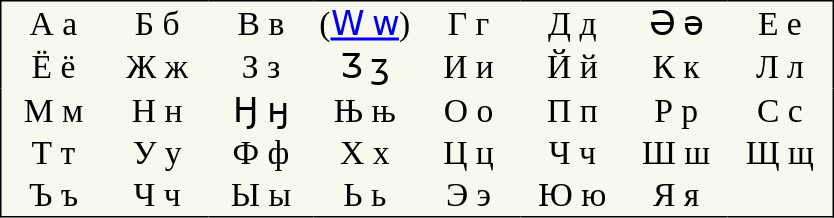<table style="border-color:#000000; border-width:1px; border-style:solid; border-collapse:collapse; background-color:#F8F8EF;">
<tr style="font-family:Arial Unicode MS; font-size:1.4em; text-align:center; padding: 3px; width:3em;">
<td style="width:3em;">А а</td>
<td style="width:3em;">Б б</td>
<td style="width:3em;">В в</td>
<td style="width:3em;">(<a href='#'>Ԝ ԝ</a>)</td>
<td style="width:3em;">Г г</td>
<td style="width:3em;">Д д</td>
<td style="width:3em;">Ә ә</td>
<td style="width:3em;">Е е</td>
</tr>
<tr style="font-family:Arial Unicode MS; font-size:1.4em; text-align:center; padding: 3px; width:3em;">
<td style="width:3em;">Ё ё</td>
<td style="width:3em;">Ж ж</td>
<td style="width:3em;">З з</td>
<td style="width:3em;">Ӡ ӡ</td>
<td style="width:3em;">И и</td>
<td style="width:3em;">Й й</td>
<td style="width:3em;">К к</td>
<td style="width:3em;">Л л</td>
</tr>
<tr style="font-family:Arial Unicode MS; font-size:1.4em; text-align:center; padding: 3px; width:3em;">
<td style="width:3em;">М м</td>
<td style="width:3em;">Н н</td>
<td style="width:3em;">Ӈ ӈ</td>
<td style="width:3em;">Њ њ</td>
<td style="width:3em;">О о</td>
<td style="width:3em;">П п</td>
<td style="width:3em;">Р р</td>
<td style="width:3em;">С с</td>
</tr>
<tr style="font-family:Arial Unicode MS; font-size:1.4em; text-align:center; padding: 3px; width:3em;">
<td style="width:3em;">Т т</td>
<td style="width:3em;">У у</td>
<td style="width:3em;">Ф ф</td>
<td style="width:3em;">Х х</td>
<td style="width:3em;">Ц ц</td>
<td style="width:3em;">Ч ч</td>
<td style="width:3em;">Ш ш</td>
<td style="width:3em;">Щ щ</td>
</tr>
<tr style="font-family:Arial Unicode MS; font-size:1.4em; text-align:center; padding: 3px; width:3em;">
<td style="width:3em;">Ъ ъ</td>
<td style="width:3em;">Ч ч</td>
<td style="width:3em;">Ы ы</td>
<td style="width:3em;">Ь ь</td>
<td style="width:3em;">Э э</td>
<td style="width:3em;">Ю ю</td>
<td style="width:3em;">Я я</td>
</tr>
</table>
